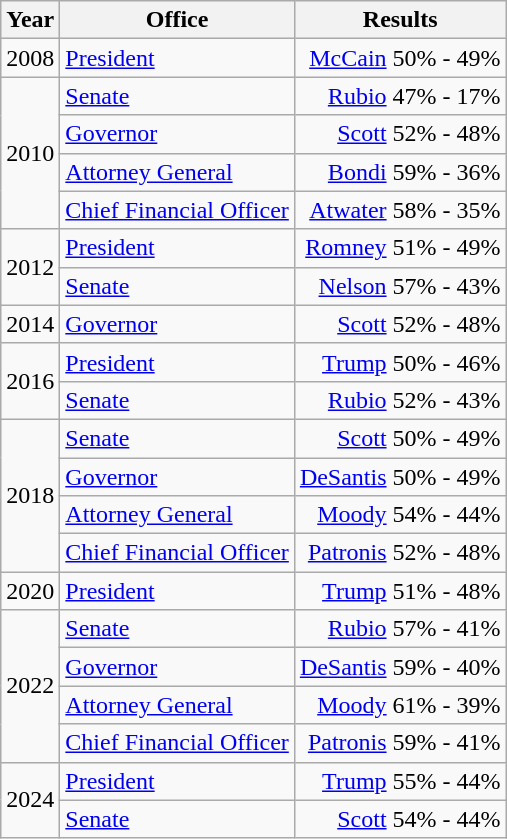<table class=wikitable>
<tr>
<th>Year</th>
<th>Office</th>
<th>Results</th>
</tr>
<tr>
<td>2008</td>
<td><a href='#'>President</a></td>
<td align="right" ><a href='#'>McCain</a> 50% - 49%</td>
</tr>
<tr>
<td rowspan=4>2010</td>
<td><a href='#'>Senate</a></td>
<td align="right" ><a href='#'>Rubio</a> 47% - 17%</td>
</tr>
<tr>
<td><a href='#'>Governor</a></td>
<td align="right" ><a href='#'>Scott</a> 52% - 48%</td>
</tr>
<tr>
<td><a href='#'>Attorney General</a></td>
<td align="right" ><a href='#'>Bondi</a> 59% - 36%</td>
</tr>
<tr>
<td><a href='#'>Chief Financial Officer</a></td>
<td align="right" ><a href='#'>Atwater</a> 58% - 35%</td>
</tr>
<tr>
<td rowspan=2>2012</td>
<td><a href='#'>President</a></td>
<td align="right" ><a href='#'>Romney</a> 51% - 49%</td>
</tr>
<tr>
<td><a href='#'>Senate</a></td>
<td align="right" ><a href='#'>Nelson</a> 57% - 43%</td>
</tr>
<tr>
<td>2014</td>
<td><a href='#'>Governor</a></td>
<td align="right" ><a href='#'>Scott</a> 52% - 48%</td>
</tr>
<tr>
<td rowspan=2>2016</td>
<td><a href='#'>President</a></td>
<td align="right" ><a href='#'>Trump</a> 50% - 46%</td>
</tr>
<tr>
<td><a href='#'>Senate</a></td>
<td align="right" ><a href='#'>Rubio</a> 52% - 43%</td>
</tr>
<tr>
<td rowspan=4>2018</td>
<td><a href='#'>Senate</a></td>
<td align="right" ><a href='#'>Scott</a> 50% - 49%</td>
</tr>
<tr>
<td><a href='#'>Governor</a></td>
<td align="right" ><a href='#'>DeSantis</a> 50% - 49%</td>
</tr>
<tr>
<td><a href='#'>Attorney General</a></td>
<td align="right" ><a href='#'>Moody</a> 54% - 44%</td>
</tr>
<tr>
<td><a href='#'>Chief Financial Officer</a></td>
<td align="right" ><a href='#'>Patronis</a> 52% - 48%</td>
</tr>
<tr>
<td>2020</td>
<td><a href='#'>President</a></td>
<td align="right" ><a href='#'>Trump</a> 51% - 48%</td>
</tr>
<tr>
<td rowspan=4>2022</td>
<td><a href='#'>Senate</a></td>
<td align="right" ><a href='#'>Rubio</a> 57% - 41%</td>
</tr>
<tr>
<td><a href='#'>Governor</a></td>
<td align="right" ><a href='#'>DeSantis</a> 59% - 40%</td>
</tr>
<tr>
<td><a href='#'>Attorney General</a></td>
<td align="right" ><a href='#'>Moody</a> 61% - 39%</td>
</tr>
<tr>
<td><a href='#'>Chief Financial Officer</a></td>
<td align="right" ><a href='#'>Patronis</a> 59% - 41%</td>
</tr>
<tr>
<td rowspan=2>2024</td>
<td><a href='#'>President</a></td>
<td align="right" ><a href='#'>Trump</a> 55% - 44%</td>
</tr>
<tr>
<td><a href='#'>Senate</a></td>
<td align="right" ><a href='#'>Scott</a> 54% - 44%</td>
</tr>
</table>
